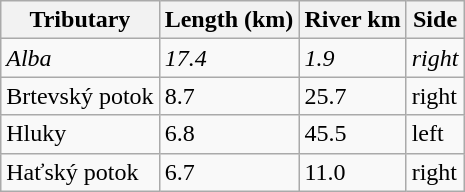<table class="wikitable">
<tr>
<th>Tributary</th>
<th>Length (km)</th>
<th>River km</th>
<th>Side</th>
</tr>
<tr>
<td><em>Alba</em></td>
<td><em>17.4</em></td>
<td><em>1.9</em></td>
<td><em>right</em></td>
</tr>
<tr>
<td>Brtevský potok</td>
<td>8.7</td>
<td>25.7</td>
<td>right</td>
</tr>
<tr>
<td>Hluky</td>
<td>6.8</td>
<td>45.5</td>
<td>left</td>
</tr>
<tr>
<td>Haťský potok</td>
<td>6.7</td>
<td>11.0</td>
<td>right</td>
</tr>
</table>
